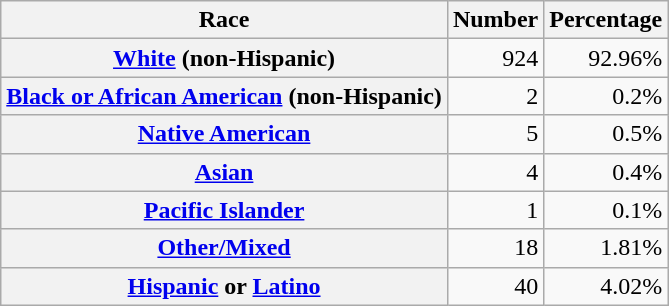<table class="wikitable" style="text-align:right">
<tr>
<th scope="col">Race</th>
<th scope="col">Number</th>
<th scope="col">Percentage</th>
</tr>
<tr>
<th scope="row"><a href='#'>White</a> (non-Hispanic)</th>
<td>924</td>
<td>92.96%</td>
</tr>
<tr>
<th scope="row"><a href='#'>Black or African American</a> (non-Hispanic)</th>
<td>2</td>
<td>0.2%</td>
</tr>
<tr>
<th scope="row"><a href='#'>Native American</a></th>
<td>5</td>
<td>0.5%</td>
</tr>
<tr>
<th scope="row"><a href='#'>Asian</a></th>
<td>4</td>
<td>0.4%</td>
</tr>
<tr>
<th scope="row"><a href='#'>Pacific Islander</a></th>
<td>1</td>
<td>0.1%</td>
</tr>
<tr>
<th scope="row"><a href='#'>Other/Mixed</a></th>
<td>18</td>
<td>1.81%</td>
</tr>
<tr>
<th scope="row"><a href='#'>Hispanic</a> or <a href='#'>Latino</a></th>
<td>40</td>
<td>4.02%</td>
</tr>
</table>
